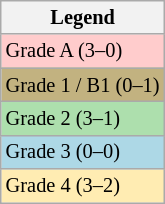<table class="wikitable" style="font-size:85%;">
<tr>
<th>Legend</th>
</tr>
<tr bgcolor="ffcccc">
<td>Grade A (3–0)</td>
</tr>
<tr bgcolor="C2B280">
<td>Grade 1 / B1 (0–1)</td>
</tr>
<tr bgcolor="ADDFAD">
<td>Grade 2 (3–1)</td>
</tr>
<tr bgcolor="lightblue">
<td>Grade 3 (0–0)</td>
</tr>
<tr bgcolor="ffecb2">
<td>Grade 4 (3–2)</td>
</tr>
</table>
